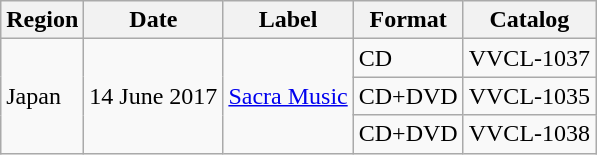<table class="wikitable">
<tr>
<th>Region</th>
<th>Date</th>
<th>Label</th>
<th>Format</th>
<th>Catalog</th>
</tr>
<tr>
<td rowspan="3">Japan</td>
<td rowspan="3">14 June 2017</td>
<td rowspan="3"><a href='#'>Sacra Music</a></td>
<td>CD</td>
<td>VVCL-1037</td>
</tr>
<tr>
<td>CD+DVD</td>
<td>VVCL-1035</td>
</tr>
<tr>
<td>CD+DVD</td>
<td>VVCL-1038</td>
</tr>
</table>
